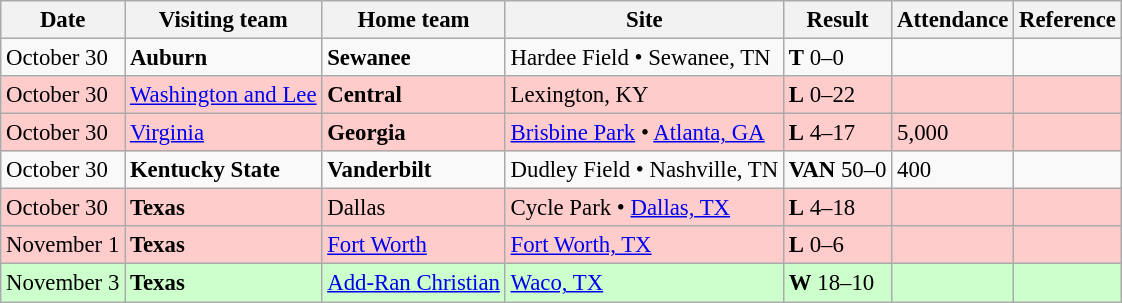<table class="wikitable" style="font-size:95%;">
<tr>
<th>Date</th>
<th>Visiting team</th>
<th>Home team</th>
<th>Site</th>
<th>Result</th>
<th>Attendance</th>
<th class="unsortable">Reference</th>
</tr>
<tr bgcolor=>
<td>October 30</td>
<td><strong>Auburn</strong></td>
<td><strong>Sewanee</strong></td>
<td>Hardee Field  • Sewanee, TN</td>
<td><strong>T</strong> 0–0</td>
<td></td>
<td></td>
</tr>
<tr bgcolor=ffcccc>
<td>October 30</td>
<td><a href='#'>Washington and Lee</a></td>
<td><strong>Central</strong></td>
<td>Lexington, KY</td>
<td><strong>L</strong> 0–22</td>
<td></td>
<td></td>
</tr>
<tr bgcolor=ffcccc>
<td>October 30</td>
<td><a href='#'>Virginia</a></td>
<td><strong>Georgia</strong></td>
<td><a href='#'>Brisbine Park</a> • <a href='#'>Atlanta, GA</a></td>
<td><strong>L</strong> 4–17</td>
<td>5,000</td>
<td></td>
</tr>
<tr bgcolor=>
<td>October 30</td>
<td><strong>Kentucky State</strong></td>
<td><strong>Vanderbilt</strong></td>
<td>Dudley Field • Nashville, TN</td>
<td><strong>VAN</strong> 50–0</td>
<td>400</td>
<td></td>
</tr>
<tr bgcolor=ffcccc>
<td>October 30</td>
<td><strong>Texas</strong></td>
<td>Dallas</td>
<td>Cycle Park • <a href='#'>Dallas, TX</a></td>
<td><strong>L</strong> 4–18</td>
<td></td>
<td></td>
</tr>
<tr bgcolor=ffcccc>
<td>November 1</td>
<td><strong>Texas</strong></td>
<td><a href='#'>Fort Worth</a></td>
<td><a href='#'>Fort Worth, TX</a></td>
<td><strong>L</strong> 0–6</td>
<td></td>
<td></td>
</tr>
<tr bgcolor=ccffcc>
<td>November 3</td>
<td><strong>Texas</strong></td>
<td><a href='#'>Add-Ran Christian</a></td>
<td><a href='#'>Waco, TX</a></td>
<td><strong>W</strong> 18–10</td>
<td></td>
<td></td>
</tr>
</table>
